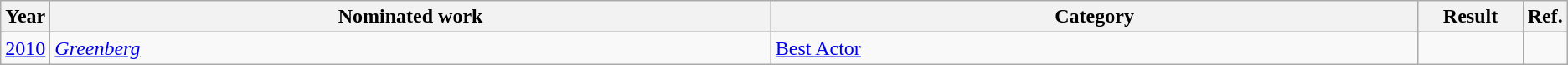<table class=wikitable>
<tr>
<th scope="col" style="width:1em;">Year</th>
<th scope="col" style="width:39em;">Nominated work</th>
<th scope="col" style="width:35em;">Category</th>
<th scope="col" style="width:5em;">Result</th>
<th scope="col" style="width:1em;">Ref.</th>
</tr>
<tr>
<td><a href='#'>2010</a></td>
<td><em><a href='#'>Greenberg</a></em></td>
<td><a href='#'>Best Actor</a></td>
<td></td>
<td></td>
</tr>
</table>
